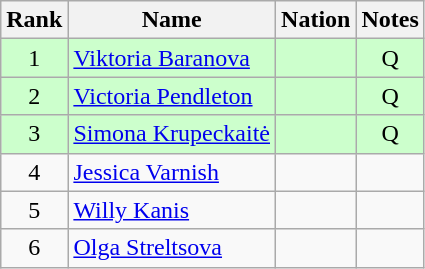<table class="wikitable sortable" style="text-align:center">
<tr>
<th>Rank</th>
<th>Name</th>
<th>Nation</th>
<th>Notes</th>
</tr>
<tr bgcolor=ccffcc>
<td>1</td>
<td align=left><a href='#'>Viktoria Baranova</a></td>
<td align=left></td>
<td>Q</td>
</tr>
<tr bgcolor=ccffcc>
<td>2</td>
<td align=left><a href='#'>Victoria Pendleton</a></td>
<td align=left></td>
<td>Q</td>
</tr>
<tr bgcolor=ccffcc>
<td>3</td>
<td align=left><a href='#'>Simona Krupeckaitė</a></td>
<td align=left></td>
<td>Q</td>
</tr>
<tr>
<td>4</td>
<td align=left><a href='#'>Jessica Varnish</a></td>
<td align=left></td>
<td></td>
</tr>
<tr>
<td>5</td>
<td align=left><a href='#'>Willy Kanis</a></td>
<td align=left></td>
<td></td>
</tr>
<tr>
<td>6</td>
<td align=left><a href='#'>Olga Streltsova</a></td>
<td align=left></td>
<td></td>
</tr>
</table>
